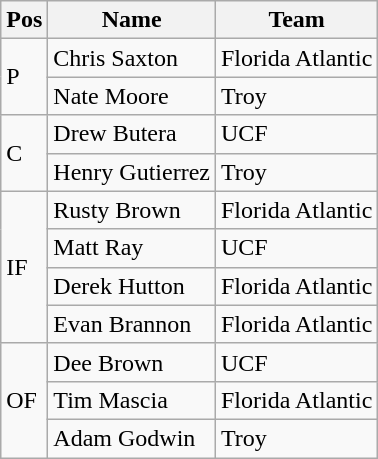<table class=wikitable>
<tr>
<th>Pos</th>
<th>Name</th>
<th>Team</th>
</tr>
<tr>
<td rowspan=2>P</td>
<td>Chris Saxton</td>
<td>Florida Atlantic</td>
</tr>
<tr>
<td>Nate Moore</td>
<td>Troy</td>
</tr>
<tr>
<td rowspan=2>C</td>
<td>Drew Butera</td>
<td>UCF</td>
</tr>
<tr>
<td>Henry Gutierrez</td>
<td>Troy</td>
</tr>
<tr>
<td rowspan=4>IF</td>
<td>Rusty Brown</td>
<td>Florida Atlantic</td>
</tr>
<tr>
<td>Matt Ray</td>
<td>UCF</td>
</tr>
<tr>
<td>Derek Hutton</td>
<td>Florida Atlantic</td>
</tr>
<tr>
<td>Evan Brannon</td>
<td>Florida Atlantic</td>
</tr>
<tr>
<td rowspan=3>OF</td>
<td>Dee Brown</td>
<td>UCF</td>
</tr>
<tr>
<td>Tim Mascia</td>
<td>Florida Atlantic</td>
</tr>
<tr>
<td>Adam Godwin</td>
<td>Troy</td>
</tr>
</table>
